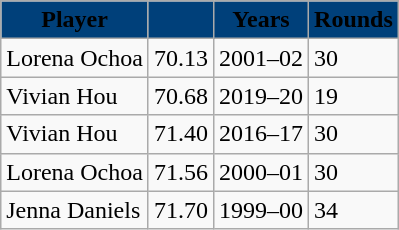<table class="wikitable">
<tr>
<th style="background:#00407a;"><span>Player</span></th>
<th style="background:#00407a;"><span></span></th>
<th style="background:#00407a;"><span>Years</span></th>
<th style="background:#00407a;"><span>Rounds</span></th>
</tr>
<tr>
<td>Lorena Ochoa</td>
<td>70.13</td>
<td>2001–02</td>
<td>30</td>
</tr>
<tr>
<td>Vivian Hou</td>
<td>70.68</td>
<td>2019–20</td>
<td>19</td>
</tr>
<tr>
<td>Vivian Hou</td>
<td>71.40</td>
<td>2016–17</td>
<td>30</td>
</tr>
<tr>
<td>Lorena Ochoa</td>
<td>71.56</td>
<td>2000–01</td>
<td>30</td>
</tr>
<tr>
<td>Jenna Daniels</td>
<td>71.70</td>
<td>1999–00</td>
<td>34</td>
</tr>
</table>
